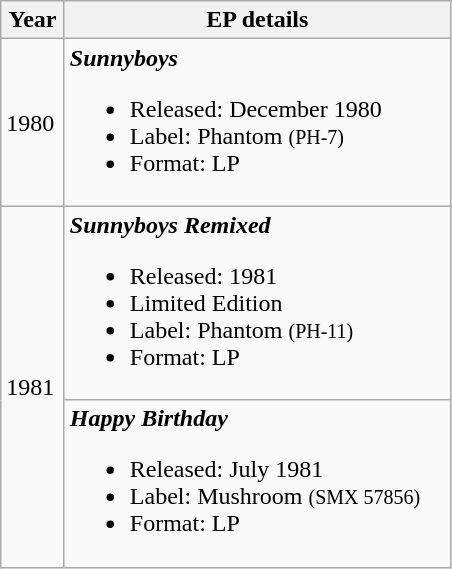<table class="wikitable" border="1">
<tr>
<th width="35px">Year</th>
<th width="250px">EP details</th>
</tr>
<tr>
<td>1980</td>
<td><strong><em>Sunnyboys</em></strong><br><ul><li>Released: December 1980</li><li>Label: Phantom <small>(PH-7)</small></li><li>Format: LP</li></ul></td>
</tr>
<tr>
<td rowspan="2">1981</td>
<td><strong><em>Sunnyboys Remixed</em></strong><br><ul><li>Released: 1981</li><li>Limited Edition</li><li>Label: Phantom <small>(PH-11)</small></li><li>Format: LP</li></ul></td>
</tr>
<tr>
<td><strong><em>Happy Birthday</em></strong><br><ul><li>Released: July 1981</li><li>Label: Mushroom <small>(SMX 57856)</small></li><li>Format: LP</li></ul></td>
</tr>
</table>
